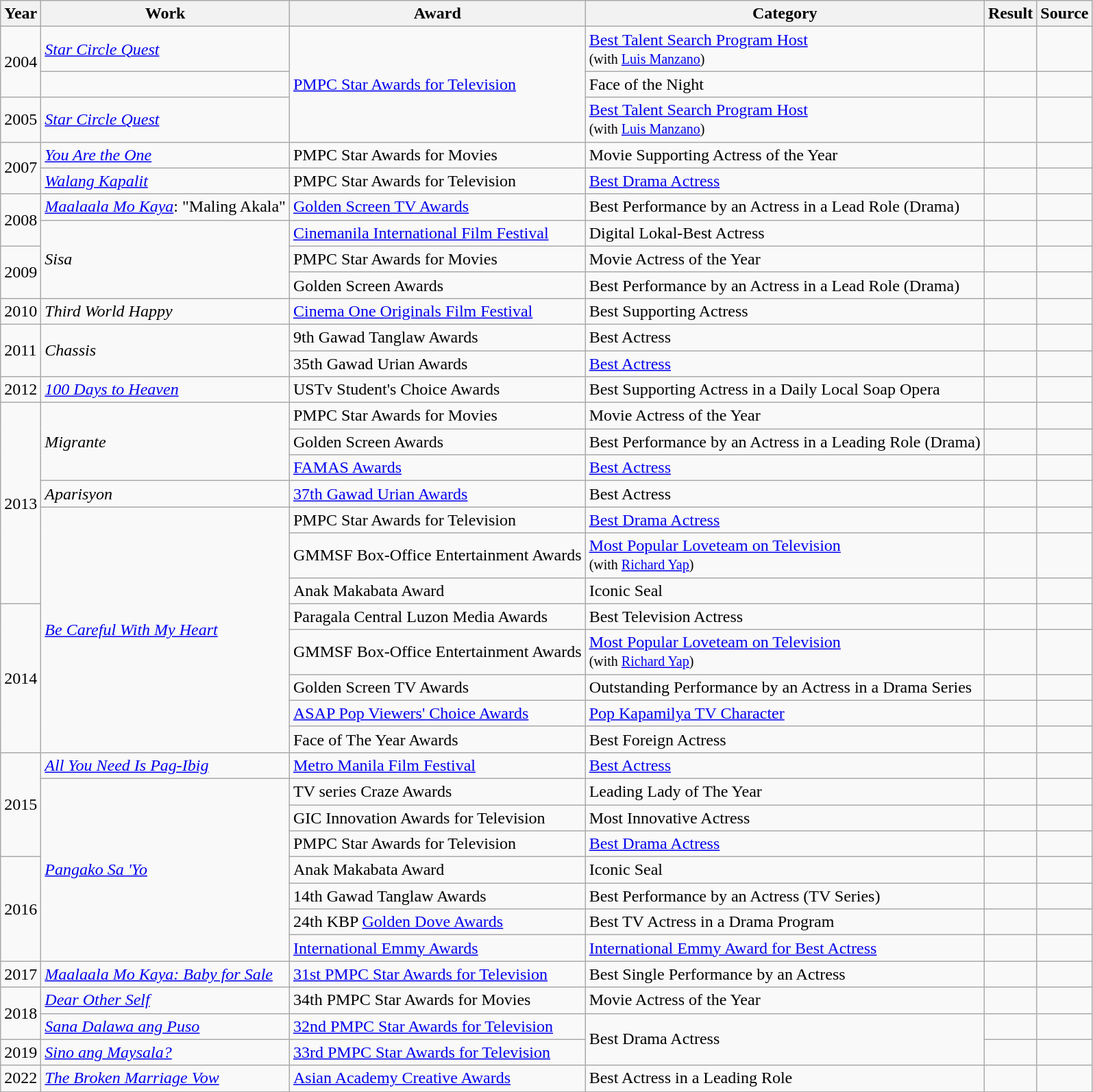<table class="wikitable">
<tr>
<th>Year</th>
<th>Work</th>
<th>Award</th>
<th>Category</th>
<th>Result</th>
<th>Source </th>
</tr>
<tr>
<td rowspan=2>2004</td>
<td><em><a href='#'>Star Circle Quest</a></em></td>
<td rowspan=3><a href='#'>PMPC Star Awards for Television</a></td>
<td><a href='#'>Best Talent Search Program Host</a> <br><small>(with <a href='#'>Luis Manzano</a>)</small></td>
<td></td>
<td></td>
</tr>
<tr>
<td></td>
<td>Face of the Night</td>
<td></td>
<td></td>
</tr>
<tr>
<td>2005</td>
<td><em><a href='#'>Star Circle Quest</a></em></td>
<td><a href='#'>Best Talent Search Program Host</a> <br><small>(with <a href='#'>Luis Manzano</a>)</small></td>
<td></td>
<td></td>
</tr>
<tr>
<td rowspan=2>2007</td>
<td><em><a href='#'>You Are the One</a></em></td>
<td>PMPC Star Awards for Movies</td>
<td>Movie Supporting Actress of the Year</td>
<td></td>
<td></td>
</tr>
<tr>
<td><em><a href='#'>Walang Kapalit</a></em></td>
<td>PMPC Star Awards for Television</td>
<td><a href='#'>Best Drama Actress</a></td>
<td></td>
<td></td>
</tr>
<tr>
<td rowspan=2>2008</td>
<td><em><a href='#'>Maalaala Mo Kaya</a></em>: "Maling Akala"</td>
<td><a href='#'>Golden Screen TV Awards</a></td>
<td>Best Performance by an Actress in a Lead Role (Drama)</td>
<td></td>
<td></td>
</tr>
<tr>
<td rowspan=3><em>Sisa</em></td>
<td><a href='#'>Cinemanila International Film Festival</a></td>
<td>Digital Lokal-Best Actress</td>
<td></td>
<td></td>
</tr>
<tr>
<td rowspan=2>2009</td>
<td>PMPC Star Awards for Movies</td>
<td>Movie Actress of the Year</td>
<td></td>
<td></td>
</tr>
<tr>
<td>Golden Screen Awards</td>
<td>Best Performance by an Actress in a Lead Role (Drama)</td>
<td></td>
<td></td>
</tr>
<tr>
<td>2010</td>
<td><em>Third World Happy</em></td>
<td><a href='#'>Cinema One Originals Film Festival</a></td>
<td>Best Supporting Actress</td>
<td></td>
<td></td>
</tr>
<tr>
<td rowspan=2>2011</td>
<td rowspan=2><em>Chassis</em></td>
<td>9th Gawad Tanglaw Awards</td>
<td>Best Actress</td>
<td></td>
<td></td>
</tr>
<tr>
<td>35th Gawad Urian Awards</td>
<td><a href='#'>Best Actress</a></td>
<td></td>
<td></td>
</tr>
<tr>
<td>2012</td>
<td><em><a href='#'>100 Days to Heaven</a></em></td>
<td>USTv Student's Choice Awards</td>
<td>Best Supporting Actress in a Daily Local Soap Opera</td>
<td></td>
<td></td>
</tr>
<tr>
<td rowspan=7>2013</td>
<td rowspan=3><em>Migrante</em></td>
<td>PMPC Star Awards for Movies</td>
<td>Movie Actress of the Year</td>
<td></td>
<td></td>
</tr>
<tr>
<td>Golden Screen Awards</td>
<td>Best Performance by an Actress in a Leading Role (Drama)</td>
<td></td>
<td></td>
</tr>
<tr>
<td><a href='#'>FAMAS Awards</a></td>
<td><a href='#'>Best Actress</a></td>
<td></td>
<td></td>
</tr>
<tr>
<td><em>Aparisyon</em></td>
<td><a href='#'>37th Gawad Urian Awards</a></td>
<td>Best Actress</td>
<td></td>
<td></td>
</tr>
<tr>
<td rowspan=8><em><a href='#'>Be Careful With My Heart</a></em></td>
<td>PMPC Star Awards for Television</td>
<td><a href='#'>Best Drama Actress</a></td>
<td></td>
<td></td>
</tr>
<tr>
<td>GMMSF Box-Office Entertainment Awards</td>
<td><a href='#'>Most Popular Loveteam on Television</a> <br><small>(with <a href='#'>Richard Yap</a>)</small></td>
<td></td>
<td></td>
</tr>
<tr>
<td>Anak Makabata Award</td>
<td>Iconic Seal</td>
<td></td>
<td></td>
</tr>
<tr>
<td rowspan=5>2014</td>
<td>Paragala Central Luzon Media Awards</td>
<td>Best Television Actress</td>
<td></td>
<td></td>
</tr>
<tr>
<td>GMMSF Box-Office Entertainment Awards</td>
<td><a href='#'>Most Popular Loveteam on Television</a> <br><small>(with <a href='#'>Richard Yap</a>)</small></td>
<td></td>
<td></td>
</tr>
<tr>
<td>Golden Screen TV Awards</td>
<td>Outstanding Performance by an Actress in a Drama Series</td>
<td></td>
<td></td>
</tr>
<tr>
<td><a href='#'>ASAP Pop Viewers' Choice Awards</a></td>
<td><a href='#'>Pop Kapamilya TV Character</a></td>
<td></td>
<td></td>
</tr>
<tr>
<td>Face of The Year Awards</td>
<td>Best Foreign Actress</td>
<td></td>
<td></td>
</tr>
<tr>
<td rowspan=4>2015</td>
<td><em><a href='#'>All You Need Is Pag-Ibig</a></em></td>
<td><a href='#'>Metro Manila Film Festival</a></td>
<td><a href='#'>Best Actress</a></td>
<td></td>
<td></td>
</tr>
<tr>
<td rowspan=7><em><a href='#'>Pangako Sa 'Yo</a></em></td>
<td>TV series Craze Awards</td>
<td>Leading Lady of The Year</td>
<td></td>
<td></td>
</tr>
<tr>
<td>GIC Innovation Awards for Television</td>
<td>Most Innovative Actress</td>
<td></td>
<td></td>
</tr>
<tr>
<td>PMPC Star Awards for Television</td>
<td><a href='#'>Best Drama Actress</a></td>
<td></td>
<td></td>
</tr>
<tr>
<td rowspan=4>2016</td>
<td>Anak Makabata Award</td>
<td>Iconic Seal</td>
<td></td>
<td></td>
</tr>
<tr>
<td>14th Gawad Tanglaw Awards</td>
<td>Best Performance by an Actress (TV Series)</td>
<td></td>
<td></td>
</tr>
<tr>
<td>24th KBP <a href='#'>Golden Dove Awards</a></td>
<td>Best TV Actress in a Drama Program</td>
<td></td>
<td></td>
</tr>
<tr>
<td><a href='#'>International Emmy Awards</a></td>
<td><a href='#'>International Emmy Award for Best Actress</a></td>
<td></td>
<td></td>
</tr>
<tr>
<td>2017</td>
<td><em><a href='#'>Maalaala Mo Kaya: Baby for Sale</a></em></td>
<td><a href='#'>31st PMPC Star Awards for Television</a></td>
<td>Best Single Performance by an Actress</td>
<td></td>
<td></td>
</tr>
<tr>
<td rowspan=2>2018</td>
<td><em><a href='#'>Dear Other Self</a></em></td>
<td>34th PMPC Star Awards for Movies</td>
<td>Movie Actress of the Year</td>
<td></td>
<td></td>
</tr>
<tr>
<td><em><a href='#'>Sana Dalawa ang Puso</a></em></td>
<td><a href='#'>32nd PMPC Star Awards for Television</a></td>
<td rowspan=2>Best Drama Actress</td>
<td></td>
<td></td>
</tr>
<tr>
<td>2019</td>
<td><em><a href='#'>Sino ang Maysala?</a></em></td>
<td><a href='#'>33rd PMPC Star Awards for Television</a></td>
<td></td>
<td></td>
</tr>
<tr>
<td>2022</td>
<td><em><a href='#'>The Broken Marriage Vow</a></em></td>
<td><a href='#'>Asian Academy Creative Awards</a></td>
<td>Best Actress in a Leading Role</td>
<td></td>
<td></td>
</tr>
</table>
